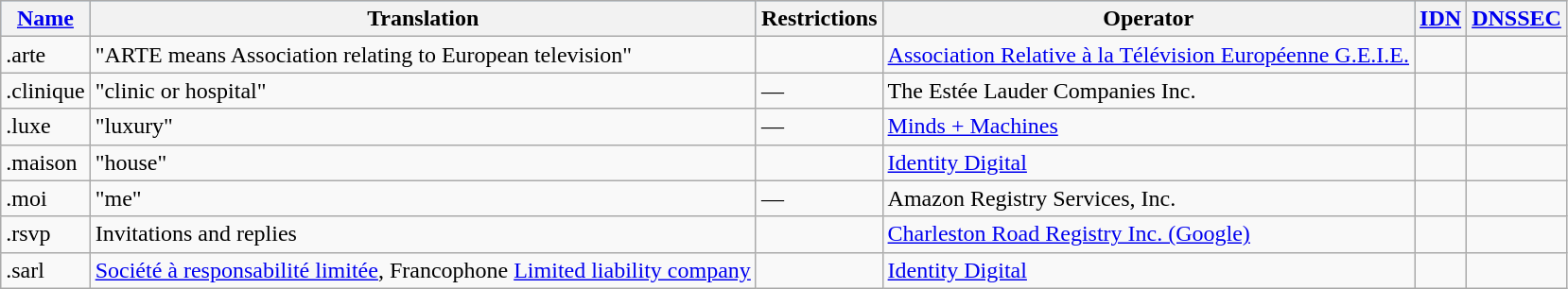<table class="wikitable sortable">
<tr style="background:#a0d0ff;">
<th><a href='#'>Name</a></th>
<th>Translation</th>
<th class="unsortable">Restrictions</th>
<th>Operator</th>
<th><a href='#'>IDN</a></th>
<th><a href='#'>DNSSEC</a></th>
</tr>
<tr valign=top>
<td>.arte</td>
<td>"ARTE means Association relating to European television"</td>
<td></td>
<td><a href='#'>Association Relative à la Télévision Européenne G.E.I.E.</a></td>
<td></td>
<td></td>
</tr>
<tr valign=top>
<td>.clinique</td>
<td>"clinic  or hospital"</td>
<td>—</td>
<td>The Estée Lauder Companies Inc.</td>
<td></td>
<td></td>
</tr>
<tr valign="top">
<td>.luxe</td>
<td>"luxury"</td>
<td>—</td>
<td><a href='#'>Minds + Machines</a></td>
<td></td>
<td></td>
</tr>
<tr valign="top">
<td>.maison</td>
<td>"house"</td>
<td></td>
<td><a href='#'>Identity Digital</a></td>
<td></td>
<td></td>
</tr>
<tr valign=top>
<td>.moi</td>
<td>"me"</td>
<td>—</td>
<td>Amazon Registry Services, Inc.</td>
<td></td>
<td></td>
</tr>
<tr valign="top">
<td>.rsvp</td>
<td>Invitations and replies</td>
<td></td>
<td><a href='#'>Charleston Road Registry Inc. (Google)</a></td>
<td></td>
<td></td>
</tr>
<tr valign="top">
<td>.sarl</td>
<td><a href='#'>Société à responsabilité limitée</a>, Francophone <a href='#'>Limited liability company</a></td>
<td></td>
<td><a href='#'>Identity Digital</a></td>
<td></td>
<td></td>
</tr>
</table>
